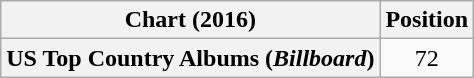<table class="wikitable plainrowheaders" style="text-align:center">
<tr>
<th scope="col">Chart (2016)</th>
<th scope="col">Position</th>
</tr>
<tr>
<th scope="row">US Top Country Albums (<em>Billboard</em>)</th>
<td>72</td>
</tr>
</table>
